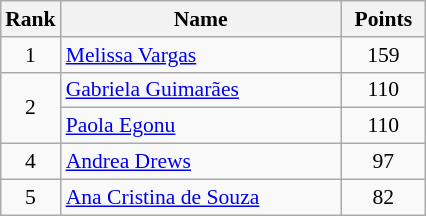<table class="wikitable" style="margin:0.5em auto;width=480;font-size:90%">
<tr>
<th width=30>Rank</th>
<th width=180>Name</th>
<th width=50>Points</th>
</tr>
<tr>
<td align=center>1</td>
<td> <a href='#'>Melissa Vargas</a></td>
<td align=center>159</td>
</tr>
<tr>
<td rowspan=2 align=center>2</td>
<td> <a href='#'>Gabriela Guimarães</a></td>
<td align=center>110</td>
</tr>
<tr>
<td> <a href='#'>Paola Egonu</a></td>
<td align=center>110</td>
</tr>
<tr>
<td align=center>4</td>
<td> <a href='#'>Andrea Drews</a></td>
<td align=center>97</td>
</tr>
<tr>
<td align=center>5</td>
<td> <a href='#'>Ana Cristina de Souza</a></td>
<td align=center>82</td>
</tr>
</table>
